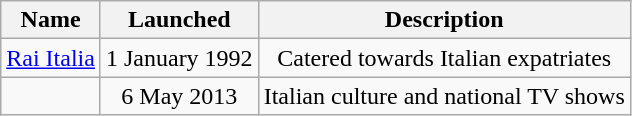<table class="wikitable" style="text-align:center">
<tr>
<th>Name</th>
<th>Launched</th>
<th>Description</th>
</tr>
<tr>
<td><a href='#'>Rai Italia</a></td>
<td>1 January 1992</td>
<td>Catered towards Italian expatriates</td>
</tr>
<tr>
<td></td>
<td>6 May 2013</td>
<td>Italian culture and national TV shows</td>
</tr>
</table>
